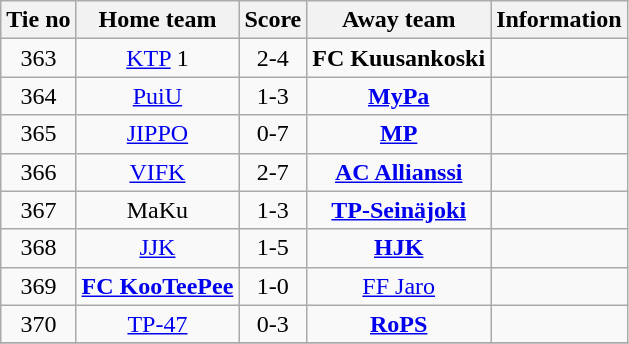<table class="wikitable" style="text-align:center">
<tr>
<th style= width="40px">Tie no</th>
<th style= width="150px">Home team</th>
<th style= width="60px">Score</th>
<th style= width="150px">Away team</th>
<th style= width="30px">Information</th>
</tr>
<tr>
<td>363</td>
<td><a href='#'>KTP</a> 1</td>
<td>2-4</td>
<td><strong>FC Kuusankoski</strong></td>
<td></td>
</tr>
<tr>
<td>364</td>
<td><a href='#'>PuiU</a></td>
<td>1-3</td>
<td><strong><a href='#'>MyPa</a></strong></td>
<td></td>
</tr>
<tr>
<td>365</td>
<td><a href='#'>JIPPO</a></td>
<td>0-7</td>
<td><strong><a href='#'>MP</a></strong></td>
<td></td>
</tr>
<tr>
<td>366</td>
<td><a href='#'>VIFK</a></td>
<td>2-7</td>
<td><strong><a href='#'>AC Allianssi</a></strong></td>
<td></td>
</tr>
<tr>
<td>367</td>
<td>MaKu</td>
<td>1-3</td>
<td><strong><a href='#'>TP-Seinäjoki</a></strong></td>
<td></td>
</tr>
<tr>
<td>368</td>
<td><a href='#'>JJK</a></td>
<td>1-5</td>
<td><strong><a href='#'>HJK</a></strong></td>
<td></td>
</tr>
<tr>
<td>369</td>
<td><strong><a href='#'>FC KooTeePee</a></strong></td>
<td>1-0</td>
<td><a href='#'>FF Jaro</a></td>
<td></td>
</tr>
<tr>
<td>370</td>
<td><a href='#'>TP-47</a></td>
<td>0-3</td>
<td><strong><a href='#'>RoPS</a></strong></td>
<td></td>
</tr>
<tr>
</tr>
</table>
